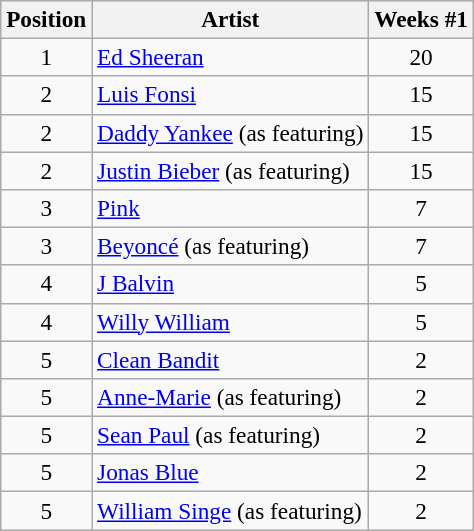<table class="wikitable sortable" style="font-size:97%;">
<tr>
<th>Position</th>
<th>Artist</th>
<th>Weeks #1</th>
</tr>
<tr>
<td align="center">1</td>
<td><a href='#'>Ed Sheeran</a></td>
<td align="center">20</td>
</tr>
<tr>
<td align="center">2</td>
<td><a href='#'>Luis Fonsi</a></td>
<td align="center">15</td>
</tr>
<tr>
<td align="center">2</td>
<td><a href='#'>Daddy Yankee</a> (as featuring)</td>
<td align="center">15</td>
</tr>
<tr>
<td align="center">2</td>
<td><a href='#'>Justin Bieber</a> (as featuring)</td>
<td align="center">15</td>
</tr>
<tr>
<td align="center">3</td>
<td><a href='#'>Pink</a></td>
<td align="center">7</td>
</tr>
<tr>
<td align="center">3</td>
<td><a href='#'>Beyoncé</a> (as featuring)</td>
<td align="center">7</td>
</tr>
<tr>
<td align="center">4</td>
<td><a href='#'>J Balvin</a></td>
<td align="center">5</td>
</tr>
<tr>
<td align="center">4</td>
<td><a href='#'>Willy William</a></td>
<td align="center">5</td>
</tr>
<tr>
<td align="center">5</td>
<td><a href='#'>Clean Bandit</a></td>
<td align="center">2</td>
</tr>
<tr>
<td align="center">5</td>
<td><a href='#'>Anne-Marie</a> (as featuring)</td>
<td align="center">2</td>
</tr>
<tr>
<td align="center">5</td>
<td><a href='#'>Sean Paul</a> (as featuring)</td>
<td align="center">2</td>
</tr>
<tr>
<td align="center">5</td>
<td><a href='#'>Jonas Blue</a></td>
<td align="center">2</td>
</tr>
<tr>
<td align="center">5</td>
<td><a href='#'>William Singe</a> (as featuring)</td>
<td align="center">2</td>
</tr>
</table>
